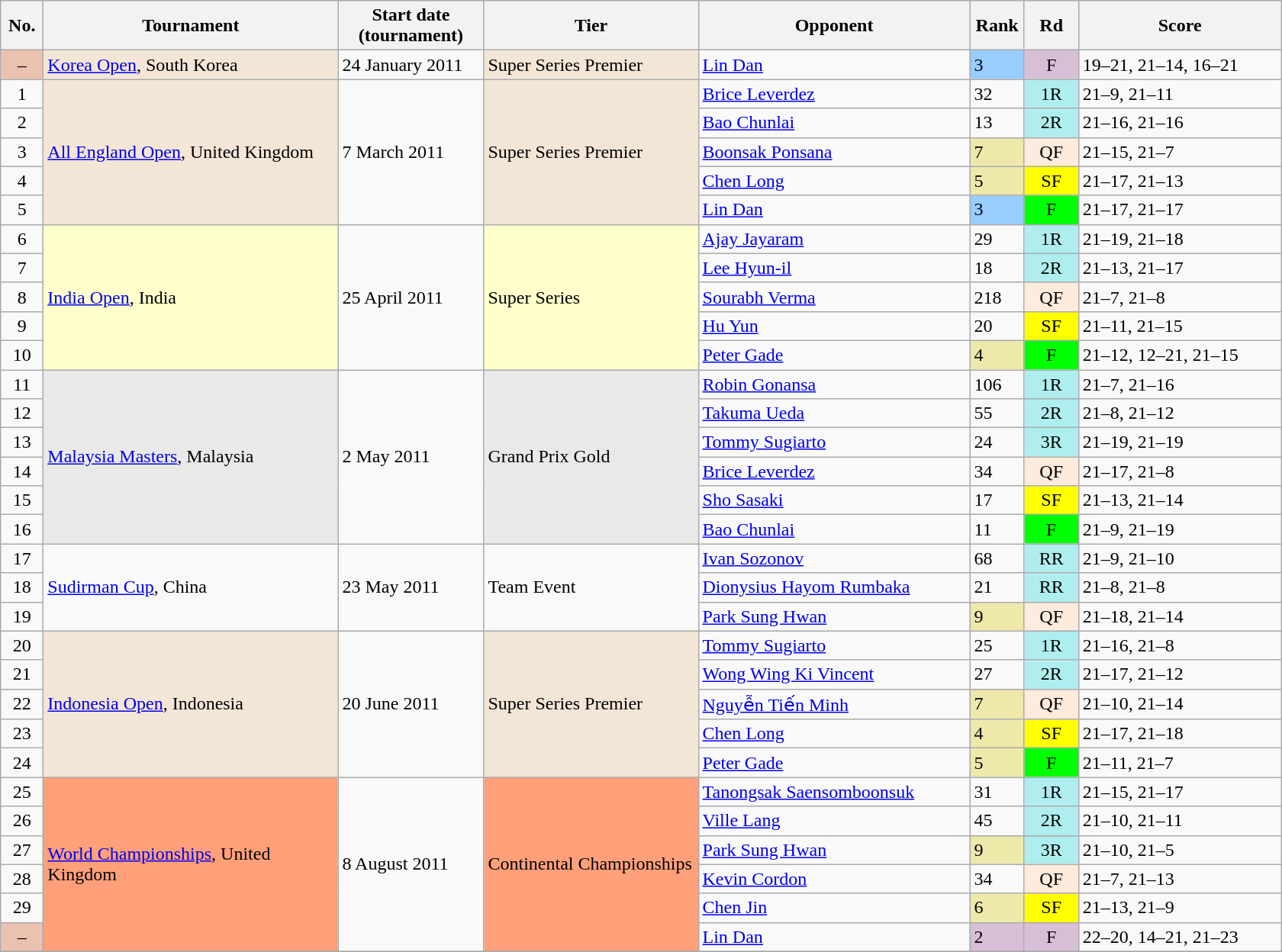<table class="wikitable" style=font-size:100%>
<tr>
<th style="width:30px">No.</th>
<th style="width:250px">Tournament</th>
<th style="width:120px">Start date<br>(tournament)</th>
<th style="width:180px">Tier</th>
<th style="width:230px"><strong>Opponent</strong></th>
<th style="width:40px"><strong>Rank</strong></th>
<th style="width:40px"><strong>Rd</strong></th>
<th style="width:170px"><strong>Score</strong></th>
</tr>
<tr>
<td style="background:#ebc2af;" align=center>–</td>
<td bgcolor=f3e6d7><a href='#'>Korea Open</a>, South Korea</td>
<td>24 January 2011</td>
<td bgcolor=f3e6d7>Super Series Premier</td>
<td> <a href='#'>Lin Dan</a></td>
<td bgcolor=99ccff>3</td>
<td align=center style="background:#d8bfd8;">F</td>
<td>19–21, 21–14, 16–21</td>
</tr>
<tr>
<td align=center>1</td>
<td bgcolor=f3e6d7 rowspan=5><a href='#'>All England Open</a>, United Kingdom</td>
<td rowspan=5>7 March 2011</td>
<td bgcolor=f3e6d7 rowspan=5>Super Series Premier</td>
<td> <a href='#'>Brice Leverdez</a></td>
<td>32</td>
<td align=center style="background:#afeeee;">1R</td>
<td>21–9, 21–11</td>
</tr>
<tr>
<td align=center>2</td>
<td> <a href='#'>Bao Chunlai</a></td>
<td>13</td>
<td align=center style="background:#afeeee;">2R</td>
<td>21–16, 21–16</td>
</tr>
<tr>
<td align=center>3</td>
<td> <a href='#'>Boonsak Ponsana</a></td>
<td bgcolor=EEE8AA>7</td>
<td align=center style="background:#ffebdc;">QF</td>
<td>21–15, 21–7</td>
</tr>
<tr>
<td align=center>4</td>
<td> <a href='#'>Chen Long</a></td>
<td bgcolor=EEE8AA>5</td>
<td align=center style="background:yellow;">SF</td>
<td>21–17, 21–13</td>
</tr>
<tr>
<td align=center>5</td>
<td> <a href='#'>Lin Dan</a></td>
<td bgcolor=99ccff>3</td>
<td align=center style="background:lime;">F</td>
<td>21–17, 21–17</td>
</tr>
<tr>
<td align=center>6</td>
<td bgcolor=ffffcc rowspan=5><a href='#'>India Open</a>, India</td>
<td rowspan=5>25 April 2011</td>
<td bgcolor=ffffcc f2ff rowspan=5>Super Series</td>
<td> <a href='#'>Ajay Jayaram</a></td>
<td>29</td>
<td align=center style="background:#afeeee;">1R</td>
<td>21–19, 21–18</td>
</tr>
<tr>
<td align=center>7</td>
<td> <a href='#'>Lee Hyun-il</a></td>
<td>18</td>
<td align=center style="background:#afeeee;">2R</td>
<td>21–13, 21–17</td>
</tr>
<tr>
<td align=center>8</td>
<td> <a href='#'>Sourabh Verma</a></td>
<td>218</td>
<td align=center style="background:#ffebdc;">QF</td>
<td>21–7, 21–8</td>
</tr>
<tr>
<td align=center>9</td>
<td> <a href='#'>Hu Yun</a></td>
<td>20</td>
<td align=center style="background:yellow;">SF</td>
<td>21–11, 21–15</td>
</tr>
<tr>
<td align=center>10</td>
<td> <a href='#'>Peter Gade</a></td>
<td bgcolor=EEE8AA>4</td>
<td align=center style="background:lime;">F</td>
<td>21–12, 12–21, 21–15</td>
</tr>
<tr>
<td align=center>11</td>
<td bgcolor=e9e9e9 rowspan=6><a href='#'>Malaysia Masters</a>, Malaysia</td>
<td rowspan=6>2 May 2011</td>
<td bgcolor=e9e9e9 rowspan=6>Grand Prix Gold</td>
<td> <a href='#'>Robin Gonansa</a></td>
<td>106</td>
<td align=center style="background:#afeeee;">1R</td>
<td>21–7, 21–16</td>
</tr>
<tr>
<td align=center>12</td>
<td> <a href='#'>Takuma Ueda</a></td>
<td>55</td>
<td align=center style="background:#afeeee;">2R</td>
<td>21–8, 21–12</td>
</tr>
<tr>
<td align=center>13</td>
<td> <a href='#'>Tommy Sugiarto</a></td>
<td>24</td>
<td align=center style="background:#afeeee;">3R</td>
<td>21–19, 21–19</td>
</tr>
<tr>
<td align=center>14</td>
<td> <a href='#'>Brice Leverdez</a></td>
<td>34</td>
<td align=center style="background:#ffebdc;">QF</td>
<td>21–17, 21–8</td>
</tr>
<tr>
<td align=center>15</td>
<td> <a href='#'>Sho Sasaki</a></td>
<td>17</td>
<td align=center style="background:yellow;">SF</td>
<td>21–13, 21–14</td>
</tr>
<tr>
<td align=center>16</td>
<td> <a href='#'>Bao Chunlai</a></td>
<td>11</td>
<td align=center style="background:lime;">F</td>
<td>21–9, 21–19</td>
</tr>
<tr>
<td align=center>17</td>
<td rowspan=3><a href='#'>Sudirman Cup</a>, China</td>
<td rowspan=3>23 May 2011</td>
<td rowspan=3>Team Event</td>
<td> <a href='#'>Ivan Sozonov</a></td>
<td>68</td>
<td align=center style="background:#afeeee;">RR</td>
<td>21–9, 21–10</td>
</tr>
<tr>
<td align=center>18</td>
<td> <a href='#'>Dionysius Hayom Rumbaka</a></td>
<td>21</td>
<td align=center style="background:#afeeee;">RR</td>
<td>21–8, 21–8</td>
</tr>
<tr>
<td align=center>19</td>
<td> <a href='#'>Park Sung Hwan</a></td>
<td bgcolor=EEE8AA>9</td>
<td align=center style="background:#ffebdc;">QF</td>
<td>21–18, 21–14</td>
</tr>
<tr>
<td align=center>20</td>
<td bgcolor=f3e6d7 rowspan=5><a href='#'>Indonesia Open</a>, Indonesia</td>
<td rowspan=5>20 June 2011</td>
<td bgcolor=f3e6d7 rowspan=5>Super Series Premier</td>
<td> <a href='#'>Tommy Sugiarto</a></td>
<td>25</td>
<td align=center style="background:#afeeee;">1R</td>
<td>21–16, 21–8</td>
</tr>
<tr>
<td align=center>21</td>
<td> <a href='#'>Wong Wing Ki Vincent</a></td>
<td>27</td>
<td align=center style="background:#afeeee;">2R</td>
<td>21–17, 21–12</td>
</tr>
<tr>
<td align=center>22</td>
<td> <a href='#'>Nguyễn Tiến Minh</a></td>
<td bgcolor=EEE8AA>7</td>
<td align=center style="background:#ffebdc;">QF</td>
<td>21–10, 21–14</td>
</tr>
<tr>
<td align=center>23</td>
<td> <a href='#'>Chen Long</a></td>
<td bgcolor=EEE8AA>4</td>
<td align=center style="background:yellow;">SF</td>
<td>21–17, 21–18</td>
</tr>
<tr>
<td align=center>24</td>
<td> <a href='#'>Peter Gade</a></td>
<td bgcolor=EEE8AA>5</td>
<td align=center style="background:lime;">F</td>
<td>21–11, 21–7</td>
</tr>
<tr>
<td align=center>25</td>
<td bgcolor=FFA07A rowspan=6><a href='#'>World Championships</a>, United Kingdom</td>
<td rowspan=6>8 August 2011</td>
<td bgcolor=FFA07A rowspan=6>Continental Championships</td>
<td> <a href='#'>Tanongsak Saensomboonsuk</a></td>
<td>31</td>
<td align=center style="background:#afeeee;">1R</td>
<td>21–15, 21–17</td>
</tr>
<tr>
<td align=center>26</td>
<td> <a href='#'>Ville Lang</a></td>
<td>45</td>
<td align=center style="background:#afeeee;">2R</td>
<td>21–10, 21–11</td>
</tr>
<tr>
<td align=center>27</td>
<td> <a href='#'>Park Sung Hwan</a></td>
<td bgcolor=EEE8AA>9</td>
<td align=center style="background:#afeeee;">3R</td>
<td>21–10, 21–5</td>
</tr>
<tr>
<td align=center>28</td>
<td> <a href='#'>Kevin Cordon</a></td>
<td>34</td>
<td align=center style="background:#ffebdc;">QF</td>
<td>21–7, 21–13</td>
</tr>
<tr>
<td align=center>29</td>
<td> <a href='#'>Chen Jin</a></td>
<td bgcolor=EEE8AA>6</td>
<td align=center style="background:yellow;">SF</td>
<td>21–13, 21–9</td>
</tr>
<tr>
<td style="background:#ebc2af;" align=center>–</td>
<td> <a href='#'>Lin Dan</a></td>
<td bgcolor=thistle>2</td>
<td align=center style="background:#d8bfd8;">F</td>
<td>22–20, 14–21, 21–23</td>
</tr>
<tr>
</tr>
</table>
